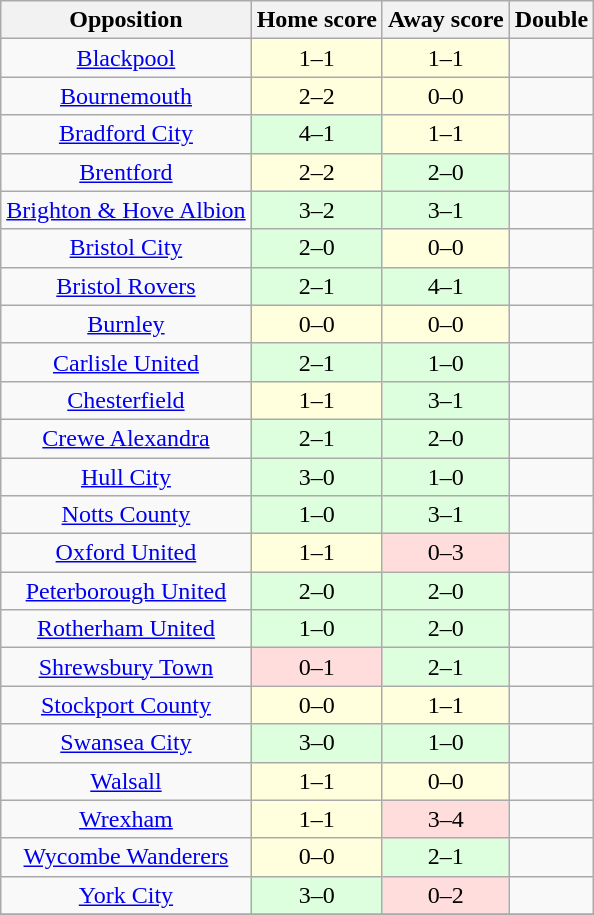<table class="wikitable" style="text-align: center;">
<tr>
<th>Opposition</th>
<th>Home score</th>
<th>Away score</th>
<th>Double</th>
</tr>
<tr>
<td><a href='#'>Blackpool</a></td>
<td style="background:#ffd;">1–1</td>
<td style="background:#ffd;">1–1</td>
<td></td>
</tr>
<tr>
<td><a href='#'>Bournemouth</a></td>
<td style="background:#ffd;">2–2</td>
<td style="background:#ffd;">0–0</td>
<td></td>
</tr>
<tr>
<td><a href='#'>Bradford City</a></td>
<td style="background:#dfd; text-align:center;">4–1</td>
<td style="background:#ffd;">1–1</td>
<td></td>
</tr>
<tr>
<td><a href='#'>Brentford</a></td>
<td style="background:#ffd;">2–2</td>
<td style="background:#dfd; text-align:center;">2–0</td>
<td></td>
</tr>
<tr>
<td><a href='#'>Brighton & Hove Albion</a></td>
<td style="background:#dfd; text-align:center;">3–2</td>
<td style="background:#dfd; text-align:center;">3–1</td>
<td></td>
</tr>
<tr>
<td><a href='#'>Bristol City</a></td>
<td style="background:#dfd; text-align:center;">2–0</td>
<td style="background:#ffd;">0–0</td>
<td></td>
</tr>
<tr>
<td><a href='#'>Bristol Rovers</a></td>
<td style="background:#dfd; text-align:center;">2–1</td>
<td style="background:#dfd; text-align:center;">4–1</td>
<td></td>
</tr>
<tr>
<td><a href='#'>Burnley</a></td>
<td style="background:#ffd;">0–0</td>
<td style="background:#ffd;">0–0</td>
<td></td>
</tr>
<tr>
<td><a href='#'>Carlisle United</a></td>
<td style="background:#dfd; text-align:center;">2–1</td>
<td style="background:#dfd; text-align:center;">1–0</td>
<td></td>
</tr>
<tr>
<td><a href='#'>Chesterfield</a></td>
<td style="background:#ffd;">1–1</td>
<td style="background:#dfd; text-align:center;">3–1</td>
<td></td>
</tr>
<tr>
<td><a href='#'>Crewe Alexandra</a></td>
<td style="background:#dfd; text-align:center;">2–1</td>
<td style="background:#dfd; text-align:center;">2–0</td>
<td></td>
</tr>
<tr>
<td><a href='#'>Hull City</a></td>
<td style="background:#dfd; text-align:center;">3–0</td>
<td style="background:#dfd; text-align:center;">1–0</td>
<td></td>
</tr>
<tr>
<td><a href='#'>Notts County</a></td>
<td style="background:#dfd; text-align:center;">1–0</td>
<td style="background:#dfd; text-align:center;">3–1</td>
<td></td>
</tr>
<tr>
<td><a href='#'>Oxford United</a></td>
<td style="background:#ffd;">1–1</td>
<td style="background:#fdd;">0–3</td>
<td></td>
</tr>
<tr>
<td><a href='#'>Peterborough United</a></td>
<td style="background:#dfd; text-align:center;">2–0</td>
<td style="background:#dfd; text-align:center;">2–0</td>
<td></td>
</tr>
<tr>
<td><a href='#'>Rotherham United</a></td>
<td style="background:#dfd; text-align:center;">1–0</td>
<td style="background:#dfd; text-align:center;">2–0</td>
<td></td>
</tr>
<tr>
<td><a href='#'>Shrewsbury Town</a></td>
<td style="background:#fdd;">0–1</td>
<td style="background:#dfd; text-align:center;">2–1</td>
<td></td>
</tr>
<tr>
<td><a href='#'>Stockport County</a></td>
<td style="background:#ffd;">0–0</td>
<td style="background:#ffd;">1–1</td>
<td></td>
</tr>
<tr>
<td><a href='#'>Swansea City</a></td>
<td style="background:#dfd; text-align:center;">3–0</td>
<td style="background:#dfd; text-align:center;">1–0</td>
<td></td>
</tr>
<tr>
<td><a href='#'>Walsall</a></td>
<td style="background:#ffd;">1–1</td>
<td style="background:#ffd;">0–0</td>
<td></td>
</tr>
<tr>
<td><a href='#'>Wrexham</a></td>
<td style="background:#ffd;">1–1</td>
<td style="background:#fdd;">3–4</td>
<td></td>
</tr>
<tr>
<td><a href='#'>Wycombe Wanderers</a></td>
<td style="background:#ffd;">0–0</td>
<td style="background:#dfd; text-align:center;">2–1</td>
<td></td>
</tr>
<tr>
<td><a href='#'>York City</a></td>
<td style="background:#dfd; text-align:center;">3–0</td>
<td style="background:#fdd;">0–2</td>
<td></td>
</tr>
<tr>
</tr>
</table>
